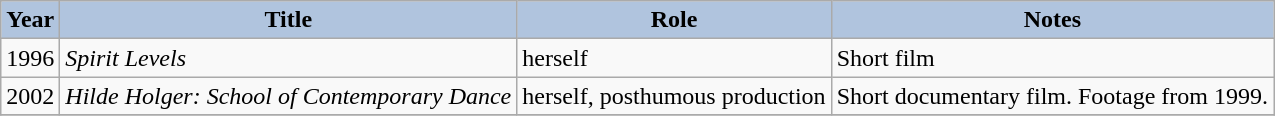<table class="wikitable">
<tr>
<th style="background:#B0C4DE;">Year</th>
<th style="background:#B0C4DE;">Title</th>
<th style="background:#B0C4DE;">Role</th>
<th style="background:#B0C4DE;">Notes</th>
</tr>
<tr>
<td>1996</td>
<td><em>Spirit Levels</em></td>
<td>herself</td>
<td>Short film</td>
</tr>
<tr>
<td>2002</td>
<td><em>Hilde Holger: School of Contemporary Dance</em></td>
<td>herself, posthumous production</td>
<td>Short documentary film. Footage from 1999.</td>
</tr>
<tr>
</tr>
</table>
